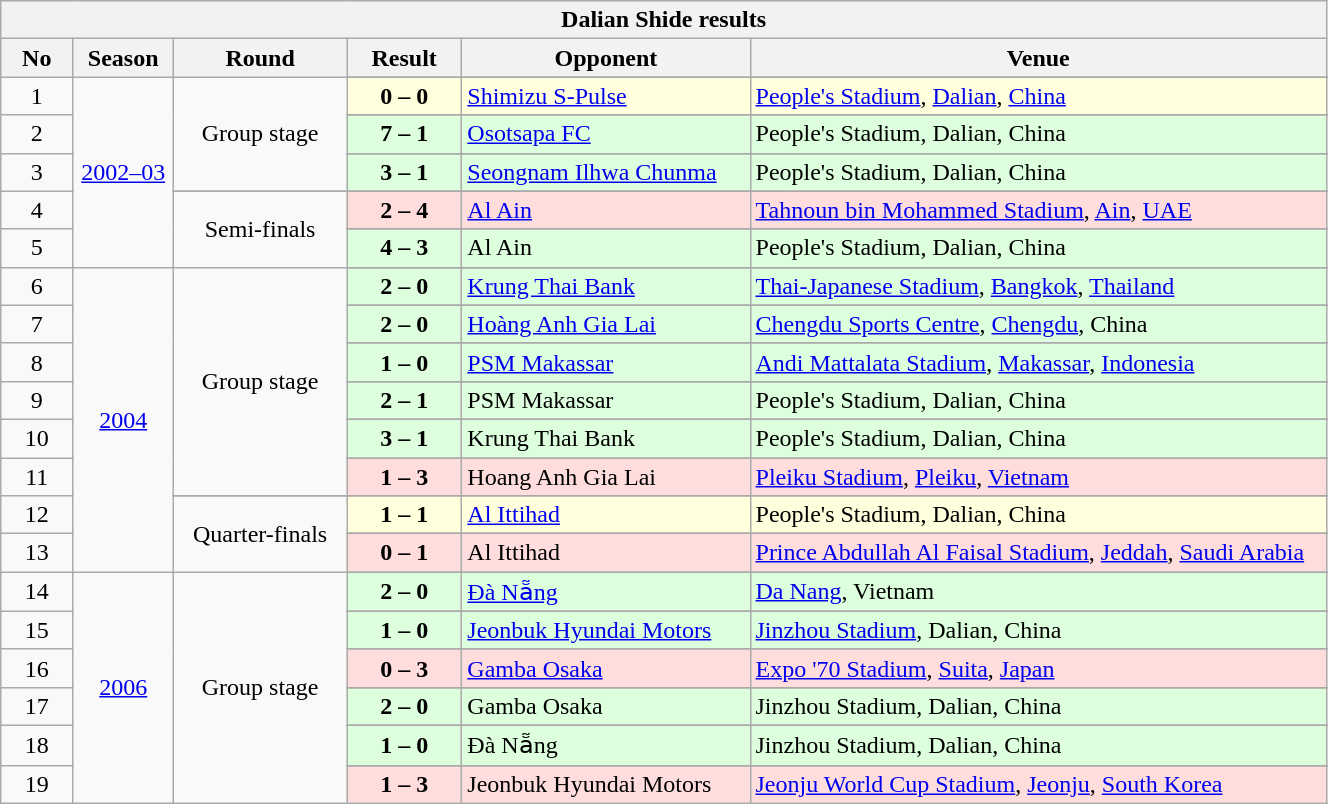<table width=70% class="wikitable sortable collapsible collapsed" style="text-align:">
<tr>
<th colspan=6>Dalian Shide results</th>
</tr>
<tr>
<th width=5%>No</th>
<th width=7%>Season</th>
<th width=12%>Round</th>
<th width=8%>Result</th>
<th width=20%>Opponent</th>
<th width=40%>Venue</th>
</tr>
<tr>
<td rowspan=2 align=center>1</td>
<td rowspan=10 align=center><a href='#'>2002–03</a></td>
<td rowspan=6 align=center>Group stage</td>
</tr>
<tr bgcolor=#ffffdd>
<td align=center><strong>0 – 0</strong></td>
<td> <a href='#'>Shimizu S-Pulse</a></td>
<td><a href='#'>People's Stadium</a>, <a href='#'>Dalian</a>, <a href='#'>China</a></td>
</tr>
<tr>
<td rowspan=2 align=center>2</td>
</tr>
<tr bgcolor=#ddffdd>
<td align=center><strong>7 – 1</strong></td>
<td> <a href='#'>Osotsapa FC</a></td>
<td>People's Stadium, Dalian, China</td>
</tr>
<tr>
<td rowspan=2 align=center>3</td>
</tr>
<tr bgcolor=#ddffdd>
<td align=center><strong>3 – 1</strong></td>
<td> <a href='#'>Seongnam Ilhwa Chunma</a></td>
<td>People's Stadium, Dalian, China</td>
</tr>
<tr>
<td rowspan=2 align=center>4</td>
</tr>
<tr>
<td rowspan=3 align=center>Semi-finals</td>
<td bgcolor=#ffdddd align=center><strong>2 – 4</strong></td>
<td bgcolor=#ffdddd> <a href='#'>Al Ain</a></td>
<td bgcolor=#ffdddd><a href='#'>Tahnoun bin Mohammed Stadium</a>, <a href='#'>Ain</a>, <a href='#'>UAE</a></td>
</tr>
<tr>
<td rowspan=2 align=center>5</td>
</tr>
<tr bgcolor=#ddffdd>
<td align=center><strong>4 – 3</strong></td>
<td> Al Ain</td>
<td>People's Stadium, Dalian, China</td>
</tr>
<tr>
<td rowspan=2 align=center>6</td>
<td rowspan=16 align=center><a href='#'>2004</a></td>
<td rowspan=12 align=center>Group stage</td>
</tr>
<tr bgcolor=#ddffdd>
<td align=center><strong>2 – 0</strong></td>
<td> <a href='#'>Krung Thai Bank</a></td>
<td><a href='#'>Thai-Japanese Stadium</a>, <a href='#'>Bangkok</a>, <a href='#'>Thailand</a></td>
</tr>
<tr>
<td rowspan=2 align=center>7</td>
</tr>
<tr bgcolor=#ddffdd>
<td align=center><strong>2 – 0</strong></td>
<td> <a href='#'>Hoàng Anh Gia Lai</a></td>
<td><a href='#'>Chengdu Sports Centre</a>, <a href='#'>Chengdu</a>, China</td>
</tr>
<tr>
<td rowspan=2 align=center>8</td>
</tr>
<tr bgcolor=#ddffdd>
<td align=center><strong>1 – 0</strong></td>
<td> <a href='#'>PSM Makassar</a></td>
<td><a href='#'>Andi Mattalata Stadium</a>, <a href='#'>Makassar</a>, <a href='#'>Indonesia</a></td>
</tr>
<tr>
<td rowspan=2 align=center>9</td>
</tr>
<tr bgcolor=#ddffdd>
<td align=center><strong>2 – 1</strong></td>
<td> PSM Makassar</td>
<td>People's Stadium, Dalian, China</td>
</tr>
<tr>
<td rowspan=2 align=center>10</td>
</tr>
<tr bgcolor=#ddffdd>
<td align=center><strong>3 – 1</strong></td>
<td> Krung Thai Bank</td>
<td>People's Stadium, Dalian, China</td>
</tr>
<tr>
<td rowspan=2 align=center>11</td>
</tr>
<tr bgcolor=#ffdddd>
<td align=center><strong>1 – 3</strong></td>
<td> Hoang Anh Gia Lai</td>
<td><a href='#'>Pleiku Stadium</a>, <a href='#'>Pleiku</a>, <a href='#'>Vietnam</a></td>
</tr>
<tr>
<td rowspan=2 align=center>12</td>
</tr>
<tr>
<td rowspan=3 align=center>Quarter-finals</td>
<td bgcolor=#ffffdd align=center><strong>1 – 1</strong></td>
<td bgcolor=#ffffdd> <a href='#'>Al Ittihad</a></td>
<td bgcolor=#ffffdd>People's Stadium, Dalian, China</td>
</tr>
<tr>
<td rowspan=2 align=center>13</td>
</tr>
<tr bgcolor=#ffdddd>
<td align=center><strong>0 – 1</strong></td>
<td> Al Ittihad</td>
<td><a href='#'>Prince Abdullah Al Faisal Stadium</a>, <a href='#'>Jeddah</a>, <a href='#'>Saudi Arabia</a></td>
</tr>
<tr>
<td rowspan=2 align=center>14</td>
<td rowspan=12 align=center><a href='#'>2006</a></td>
<td rowspan=12 align=center>Group stage</td>
</tr>
<tr bgcolor=#ddffdd>
<td align=center><strong>2 – 0</strong></td>
<td> <a href='#'>Đà Nẵng</a></td>
<td><a href='#'>Da Nang</a>, Vietnam</td>
</tr>
<tr>
<td rowspan=2 align=center>15</td>
</tr>
<tr bgcolor=#ddffdd>
<td align=center><strong>1 – 0</strong></td>
<td> <a href='#'>Jeonbuk Hyundai Motors</a></td>
<td><a href='#'>Jinzhou Stadium</a>, Dalian, China</td>
</tr>
<tr>
<td rowspan=2 align=center>16</td>
</tr>
<tr bgcolor=#ffdddd>
<td align=center><strong>0 – 3</strong></td>
<td> <a href='#'>Gamba Osaka</a></td>
<td><a href='#'>Expo '70 Stadium</a>, <a href='#'>Suita</a>, <a href='#'>Japan</a></td>
</tr>
<tr>
<td rowspan=2 align=center>17</td>
</tr>
<tr bgcolor=#ddffdd>
<td align=center><strong>2 – 0</strong></td>
<td> Gamba Osaka</td>
<td>Jinzhou Stadium, Dalian, China</td>
</tr>
<tr>
<td rowspan=2 align=center>18</td>
</tr>
<tr bgcolor=#ddffdd>
<td align=center><strong>1 – 0</strong></td>
<td> Đà Nẵng</td>
<td>Jinzhou Stadium, Dalian, China</td>
</tr>
<tr>
<td rowspan=2 align=center>19</td>
</tr>
<tr bgcolor=#ffdddd>
<td align=center><strong>1 – 3</strong></td>
<td> Jeonbuk Hyundai Motors</td>
<td><a href='#'>Jeonju World Cup Stadium</a>, <a href='#'>Jeonju</a>, <a href='#'>South Korea</a></td>
</tr>
</table>
